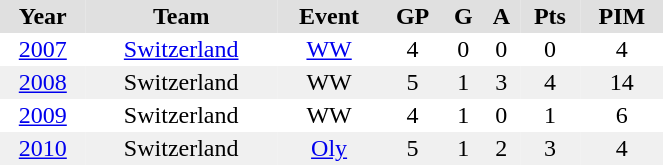<table BORDER="0" CELLPADDING="2" CELLSPACING="0" width="35%">
<tr ALIGN="center" bgcolor="#e0e0e0">
<th>Year</th>
<th>Team</th>
<th>Event</th>
<th>GP</th>
<th>G</th>
<th>A</th>
<th>Pts</th>
<th>PIM</th>
</tr>
<tr ALIGN="center">
<td><a href='#'>2007</a></td>
<td><a href='#'>Switzerland</a></td>
<td><a href='#'>WW</a></td>
<td>4</td>
<td>0</td>
<td>0</td>
<td>0</td>
<td>4</td>
</tr>
<tr ALIGN="center" bgcolor="#f0f0f0">
<td><a href='#'>2008</a></td>
<td>Switzerland</td>
<td>WW</td>
<td>5</td>
<td>1</td>
<td>3</td>
<td>4</td>
<td>14</td>
</tr>
<tr ALIGN="center">
<td><a href='#'>2009</a></td>
<td>Switzerland</td>
<td>WW</td>
<td>4</td>
<td>1</td>
<td>0</td>
<td>1</td>
<td>6</td>
</tr>
<tr ALIGN="center" bgcolor="#f0f0f0">
<td><a href='#'>2010</a></td>
<td>Switzerland</td>
<td><a href='#'>Oly</a></td>
<td>5</td>
<td>1</td>
<td>2</td>
<td>3</td>
<td>4</td>
</tr>
</table>
